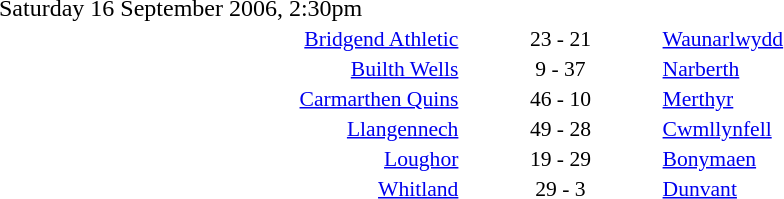<table style="width:70%;" cellspacing="1">
<tr>
<th width=35%></th>
<th width=15%></th>
<th></th>
</tr>
<tr>
<td>Saturday 16 September 2006, 2:30pm</td>
</tr>
<tr style=font-size:90%>
<td align=right><a href='#'>Bridgend Athletic</a></td>
<td align=center>23 - 21</td>
<td><a href='#'>Waunarlwydd</a></td>
</tr>
<tr style=font-size:90%>
<td align=right><a href='#'>Builth Wells</a></td>
<td align=center>9 - 37</td>
<td><a href='#'>Narberth</a></td>
</tr>
<tr style=font-size:90%>
<td align=right><a href='#'>Carmarthen Quins</a></td>
<td align=center>46 - 10</td>
<td><a href='#'>Merthyr</a></td>
</tr>
<tr style=font-size:90%>
<td align=right><a href='#'>Llangennech</a></td>
<td align=center>49 - 28</td>
<td><a href='#'>Cwmllynfell</a></td>
</tr>
<tr style=font-size:90%>
<td align=right><a href='#'>Loughor</a></td>
<td align=center>19 - 29</td>
<td><a href='#'>Bonymaen</a></td>
</tr>
<tr style=font-size:90%>
<td align=right><a href='#'>Whitland</a></td>
<td align=center>29 - 3</td>
<td><a href='#'>Dunvant</a></td>
</tr>
</table>
